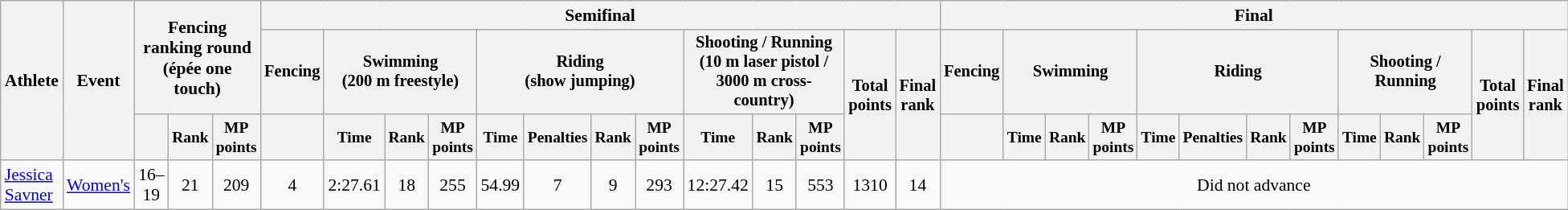<table class=wikitable style=font-size:90%;text-align:center>
<tr>
<th rowspan=3>Athlete</th>
<th rowspan=3>Event</th>
<th colspan=3 rowspan=2>Fencing ranking round<br><span>(épée one touch)</span></th>
<th colspan=13>Semifinal</th>
<th colspan=13>Final</th>
</tr>
<tr style=font-size:95%>
<th>Fencing</th>
<th colspan=3>Swimming<br><span>(200 m freestyle)</span></th>
<th colspan=4>Riding<br><span>(show jumping)</span></th>
<th colspan=3>Shooting / Running<br><span>(10 m laser pistol / 3000 m cross-country)</span></th>
<th rowspan=2>Total points</th>
<th rowspan=2>Final rank</th>
<th>Fencing</th>
<th colspan=3>Swimming</th>
<th colspan=4>Riding</th>
<th colspan=3><span>Shooting / Running</span></th>
<th rowspan=2>Total points</th>
<th rowspan=2>Final rank</th>
</tr>
<tr style=font-size:90%>
<th></th>
<th>Rank</th>
<th>MP points</th>
<th></th>
<th>Time</th>
<th>Rank</th>
<th>MP points</th>
<th>Time</th>
<th>Penalties</th>
<th>Rank</th>
<th>MP points</th>
<th>Time</th>
<th>Rank</th>
<th>MP points</th>
<th></th>
<th>Time</th>
<th>Rank</th>
<th>MP points</th>
<th>Time</th>
<th>Penalties</th>
<th>Rank</th>
<th>MP points</th>
<th>Time</th>
<th>Rank</th>
<th>MP points</th>
</tr>
<tr align=center>
<td align=left><a href='#'>Jessica Savner</a></td>
<td align=left><a href='#'>Women's</a></td>
<td>16–19</td>
<td>21</td>
<td>209</td>
<td>4</td>
<td>2:27.61</td>
<td>18</td>
<td>255</td>
<td>54.99</td>
<td>7</td>
<td>9</td>
<td>293</td>
<td>12:27.42</td>
<td>15</td>
<td>553</td>
<td>1310</td>
<td>14</td>
<td colspan=13>Did not advance</td>
</tr>
</table>
